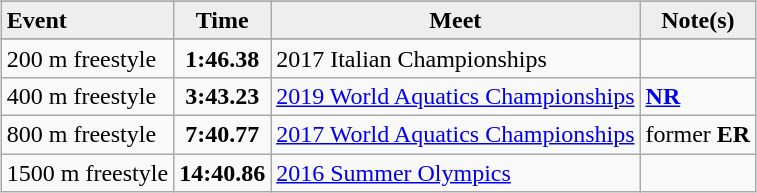<table>
<tr>
<td><br><table class="wikitable">
<tr bgcolor="#eeeeee">
</tr>
<tr bgcolor="#eeeeee">
<td><strong>Event</strong></td>
<td align="center"><strong>Time</strong></td>
<td align="center"><strong>Meet</strong></td>
<td align="center"><strong>Note(s)</strong></td>
</tr>
<tr bgcolor="#eeeeee">
</tr>
<tr>
<td>200 m freestyle</td>
<td align="center"><strong>1:46.38</strong></td>
<td>2017 Italian Championships</td>
<td></td>
</tr>
<tr>
<td>400 m freestyle</td>
<td align="center"><strong>3:43.23</strong></td>
<td><a href='#'>2019 World Aquatics Championships</a></td>
<td><strong><a href='#'>NR</a></strong></td>
</tr>
<tr>
<td>800 m freestyle</td>
<td align="center"><strong>7:40.77</strong></td>
<td><a href='#'>2017 World Aquatics Championships</a></td>
<td>former <strong>ER</strong></td>
</tr>
<tr>
<td>1500 m freestyle</td>
<td align="center"><strong>14:40.86</strong></td>
<td><a href='#'>2016 Summer Olympics</a></td>
<td></td>
</tr>
</table>
</td>
</tr>
</table>
